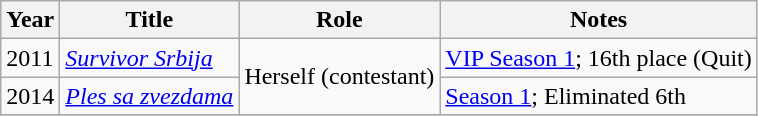<table class="wikitable">
<tr>
<th>Year</th>
<th>Title</th>
<th>Role</th>
<th>Notes</th>
</tr>
<tr>
<td>2011</td>
<td><em><a href='#'>Survivor Srbija</a></em></td>
<td rowspan="2">Herself (contestant)</td>
<td><a href='#'>VIP Season 1</a>; 16th place (Quit)</td>
</tr>
<tr>
<td>2014</td>
<td><em><a href='#'>Ples sa zvezdama</a></em></td>
<td><a href='#'>Season 1</a>; Eliminated 6th</td>
</tr>
<tr>
</tr>
</table>
